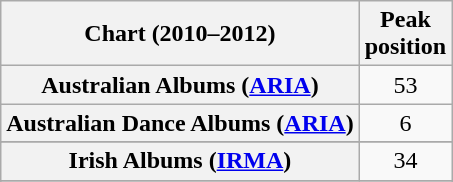<table class="wikitable sortable plainrowheaders">
<tr>
<th>Chart (2010–2012)</th>
<th>Peak<br>position</th>
</tr>
<tr>
<th scope="row">Australian Albums (<a href='#'>ARIA</a>)</th>
<td style="text-align:center;">53</td>
</tr>
<tr>
<th scope="row">Australian Dance Albums (<a href='#'>ARIA</a>)</th>
<td style="text-align:center;">6</td>
</tr>
<tr>
</tr>
<tr>
</tr>
<tr>
</tr>
<tr>
<th scope="row">Irish Albums (<a href='#'>IRMA</a>)</th>
<td style="text-align:center;">34</td>
</tr>
<tr>
</tr>
<tr>
</tr>
<tr>
</tr>
<tr>
</tr>
<tr>
</tr>
</table>
